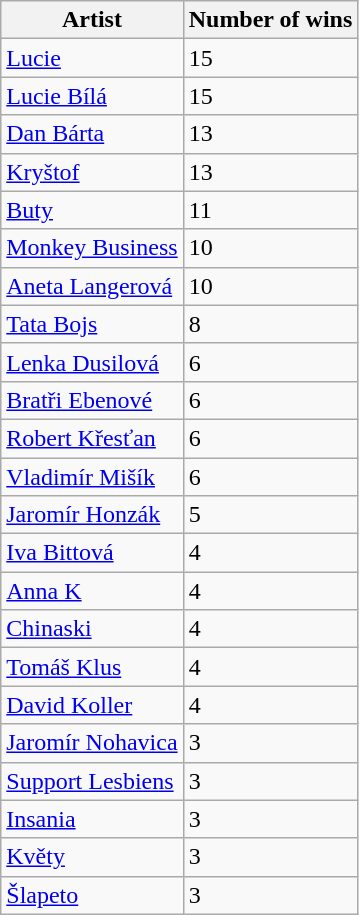<table class="wikitable sortable">
<tr>
<th>Artist</th>
<th>Number of wins</th>
</tr>
<tr>
<td><a href='#'>Lucie</a></td>
<td>15</td>
</tr>
<tr>
<td><a href='#'>Lucie Bílá</a></td>
<td>15</td>
</tr>
<tr>
<td><a href='#'>Dan Bárta</a></td>
<td>13</td>
</tr>
<tr>
<td><a href='#'>Kryštof</a></td>
<td>13</td>
</tr>
<tr>
<td><a href='#'>Buty</a></td>
<td>11</td>
</tr>
<tr>
<td><a href='#'>Monkey Business</a></td>
<td>10</td>
</tr>
<tr>
<td><a href='#'>Aneta Langerová</a></td>
<td>10</td>
</tr>
<tr>
<td><a href='#'>Tata Bojs</a></td>
<td>8</td>
</tr>
<tr>
<td><a href='#'>Lenka Dusilová</a></td>
<td>6</td>
</tr>
<tr>
<td><a href='#'>Bratři Ebenové</a></td>
<td>6</td>
</tr>
<tr>
<td><a href='#'>Robert Křesťan</a></td>
<td>6</td>
</tr>
<tr>
<td><a href='#'>Vladimír Mišík</a></td>
<td>6</td>
</tr>
<tr>
<td><a href='#'>Jaromír Honzák</a></td>
<td>5</td>
</tr>
<tr>
<td><a href='#'>Iva Bittová</a></td>
<td>4</td>
</tr>
<tr>
<td><a href='#'>Anna K</a></td>
<td>4</td>
</tr>
<tr>
<td><a href='#'>Chinaski</a></td>
<td>4</td>
</tr>
<tr>
<td><a href='#'>Tomáš Klus</a></td>
<td>4</td>
</tr>
<tr>
<td><a href='#'>David Koller</a></td>
<td>4</td>
</tr>
<tr>
<td><a href='#'>Jaromír Nohavica</a></td>
<td>3</td>
</tr>
<tr>
<td><a href='#'>Support Lesbiens</a></td>
<td>3</td>
</tr>
<tr>
<td><a href='#'>Insania</a></td>
<td>3</td>
</tr>
<tr>
<td><a href='#'>Květy</a></td>
<td>3</td>
</tr>
<tr>
<td><a href='#'>Šlapeto</a></td>
<td>3</td>
</tr>
</table>
